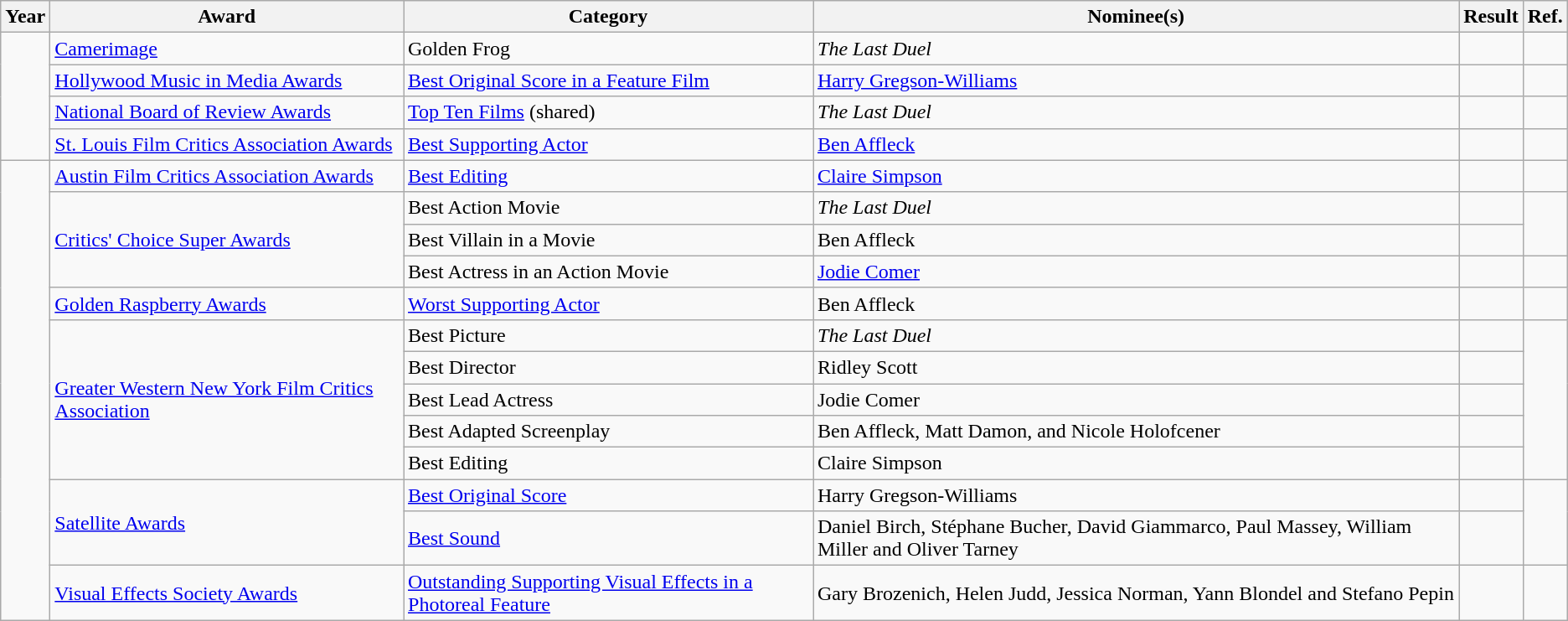<table class="wikitable">
<tr>
<th>Year</th>
<th>Award</th>
<th>Category</th>
<th>Nominee(s)</th>
<th>Result</th>
<th>Ref.</th>
</tr>
<tr>
<td rowspan="4"></td>
<td><a href='#'>Camerimage</a></td>
<td>Golden Frog</td>
<td><em>The Last Duel</em></td>
<td></td>
<td align="center"></td>
</tr>
<tr>
<td><a href='#'>Hollywood Music in Media Awards</a></td>
<td><a href='#'>Best Original Score in a Feature Film</a></td>
<td><a href='#'>Harry Gregson-Williams</a></td>
<td></td>
<td align="center"></td>
</tr>
<tr>
<td><a href='#'>National Board of Review Awards</a></td>
<td><a href='#'>Top Ten Films</a> (shared)</td>
<td><em>The Last Duel</em></td>
<td></td>
<td align="center"></td>
</tr>
<tr>
<td><a href='#'>St. Louis Film Critics Association Awards</a></td>
<td><a href='#'>Best Supporting Actor</a></td>
<td><a href='#'>Ben Affleck</a></td>
<td></td>
<td align="center"></td>
</tr>
<tr>
<td rowspan="13"></td>
<td><a href='#'>Austin Film Critics Association Awards</a></td>
<td><a href='#'>Best Editing</a></td>
<td><a href='#'>Claire Simpson</a></td>
<td></td>
<td align="center"></td>
</tr>
<tr>
<td rowspan="3"><a href='#'>Critics' Choice Super Awards</a></td>
<td>Best Action Movie</td>
<td><em>The Last Duel</em></td>
<td></td>
<td rowspan="2" align="center"></td>
</tr>
<tr>
<td>Best Villain in a Movie</td>
<td>Ben Affleck</td>
<td></td>
</tr>
<tr>
<td>Best Actress in an Action Movie</td>
<td><a href='#'>Jodie Comer</a></td>
<td></td>
<td align="center"></td>
</tr>
<tr>
<td><a href='#'>Golden Raspberry Awards</a></td>
<td><a href='#'>Worst Supporting Actor</a></td>
<td>Ben Affleck</td>
<td></td>
<td align="center"></td>
</tr>
<tr>
<td scope="row" rowspan="5"><a href='#'>Greater Western New York Film Critics Association</a></td>
<td>Best Picture</td>
<td><em>The Last Duel</em></td>
<td></td>
<td rowspan="5" align=center></td>
</tr>
<tr>
<td>Best Director</td>
<td>Ridley Scott</td>
<td></td>
</tr>
<tr>
<td>Best Lead Actress</td>
<td>Jodie Comer</td>
<td></td>
</tr>
<tr>
<td>Best Adapted Screenplay</td>
<td>Ben Affleck, Matt Damon, and Nicole Holofcener</td>
<td></td>
</tr>
<tr>
<td>Best Editing</td>
<td>Claire Simpson</td>
<td></td>
</tr>
<tr>
<td rowspan="2"><a href='#'>Satellite Awards</a></td>
<td><a href='#'>Best Original Score</a></td>
<td>Harry Gregson-Williams</td>
<td></td>
<td rowspan="2" align="center"></td>
</tr>
<tr>
<td><a href='#'>Best Sound</a></td>
<td>Daniel Birch, Stéphane Bucher, David Giammarco, Paul Massey, William Miller and Oliver Tarney</td>
<td></td>
</tr>
<tr>
<td><a href='#'>Visual Effects Society Awards</a></td>
<td><a href='#'>Outstanding Supporting Visual Effects in a Photoreal Feature</a></td>
<td>Gary Brozenich, Helen Judd, Jessica Norman, Yann Blondel and Stefano Pepin</td>
<td></td>
<td align="center"></td>
</tr>
</table>
